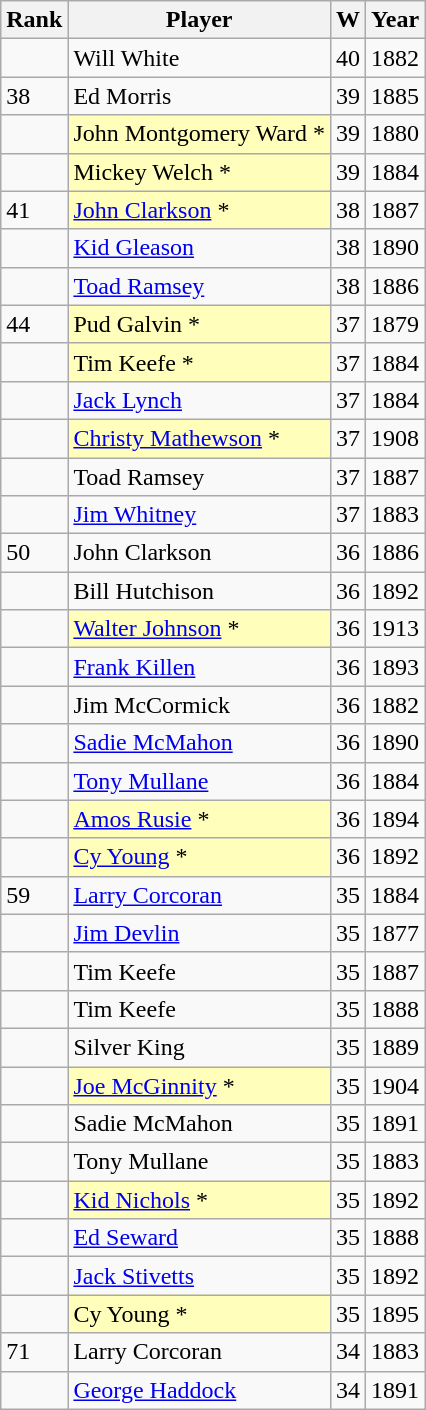<table class="wikitable" style="float:left;">
<tr style="white-space:nowrap;">
<th>Rank</th>
<th>Player</th>
<th>W</th>
<th>Year</th>
</tr>
<tr>
<td></td>
<td>Will White</td>
<td>40</td>
<td>1882</td>
</tr>
<tr>
<td>38</td>
<td>Ed Morris</td>
<td>39</td>
<td>1885</td>
</tr>
<tr>
<td></td>
<td style="background:#ffffbb;">John Montgomery Ward *</td>
<td>39</td>
<td>1880</td>
</tr>
<tr>
<td></td>
<td style="background:#ffffbb;">Mickey Welch *</td>
<td>39</td>
<td>1884</td>
</tr>
<tr>
<td>41</td>
<td style="background:#ffffbb;"><a href='#'>John Clarkson</a> *</td>
<td>38</td>
<td>1887</td>
</tr>
<tr>
<td></td>
<td><a href='#'>Kid Gleason</a></td>
<td>38</td>
<td>1890</td>
</tr>
<tr>
<td></td>
<td><a href='#'>Toad Ramsey</a></td>
<td>38</td>
<td>1886</td>
</tr>
<tr>
<td>44</td>
<td style="background:#ffffbb;">Pud Galvin *</td>
<td>37</td>
<td>1879</td>
</tr>
<tr>
<td></td>
<td style="background:#ffffbb;">Tim Keefe *</td>
<td>37</td>
<td>1884</td>
</tr>
<tr>
<td></td>
<td><a href='#'>Jack Lynch</a></td>
<td>37</td>
<td>1884</td>
</tr>
<tr>
<td></td>
<td style="background:#ffffbb;"><a href='#'>Christy Mathewson</a> *</td>
<td>37</td>
<td>1908</td>
</tr>
<tr>
<td></td>
<td>Toad Ramsey</td>
<td>37</td>
<td>1887</td>
</tr>
<tr>
<td></td>
<td><a href='#'>Jim Whitney</a></td>
<td>37</td>
<td>1883</td>
</tr>
<tr>
<td>50</td>
<td>John Clarkson</td>
<td>36</td>
<td>1886</td>
</tr>
<tr>
<td></td>
<td>Bill Hutchison</td>
<td>36</td>
<td>1892</td>
</tr>
<tr>
<td></td>
<td style="background:#ffffbb;"><a href='#'>Walter Johnson</a> *</td>
<td>36</td>
<td>1913</td>
</tr>
<tr>
<td></td>
<td><a href='#'>Frank Killen</a></td>
<td>36</td>
<td>1893</td>
</tr>
<tr>
<td></td>
<td>Jim McCormick</td>
<td>36</td>
<td>1882</td>
</tr>
<tr>
<td></td>
<td><a href='#'>Sadie McMahon</a></td>
<td>36</td>
<td>1890</td>
</tr>
<tr>
<td></td>
<td><a href='#'>Tony Mullane</a></td>
<td>36</td>
<td>1884</td>
</tr>
<tr>
<td></td>
<td style="background:#ffffbb;"><a href='#'>Amos Rusie</a> *</td>
<td>36</td>
<td>1894</td>
</tr>
<tr>
<td></td>
<td style="background:#ffffbb;"><a href='#'>Cy Young</a> *</td>
<td>36</td>
<td>1892</td>
</tr>
<tr>
<td>59</td>
<td><a href='#'>Larry Corcoran</a></td>
<td>35</td>
<td>1884</td>
</tr>
<tr>
<td></td>
<td><a href='#'>Jim Devlin</a></td>
<td>35</td>
<td>1877</td>
</tr>
<tr>
<td></td>
<td>Tim Keefe</td>
<td>35</td>
<td>1887</td>
</tr>
<tr>
<td></td>
<td>Tim Keefe</td>
<td>35</td>
<td>1888</td>
</tr>
<tr>
<td></td>
<td>Silver King</td>
<td>35</td>
<td>1889</td>
</tr>
<tr>
<td></td>
<td style="background:#ffffbb;"><a href='#'>Joe McGinnity</a> *</td>
<td>35</td>
<td>1904</td>
</tr>
<tr>
<td></td>
<td>Sadie McMahon</td>
<td>35</td>
<td>1891</td>
</tr>
<tr>
<td></td>
<td>Tony Mullane</td>
<td>35</td>
<td>1883</td>
</tr>
<tr>
<td></td>
<td style="background:#ffffbb;"><a href='#'>Kid Nichols</a> *</td>
<td>35</td>
<td>1892</td>
</tr>
<tr>
<td></td>
<td><a href='#'>Ed Seward</a></td>
<td>35</td>
<td>1888</td>
</tr>
<tr>
<td></td>
<td><a href='#'>Jack Stivetts</a></td>
<td>35</td>
<td>1892</td>
</tr>
<tr>
<td></td>
<td style="background:#ffffbb;">Cy Young *</td>
<td>35</td>
<td>1895</td>
</tr>
<tr>
<td>71</td>
<td>Larry Corcoran</td>
<td>34</td>
<td>1883</td>
</tr>
<tr>
<td></td>
<td><a href='#'>George Haddock</a></td>
<td>34</td>
<td>1891</td>
</tr>
</table>
